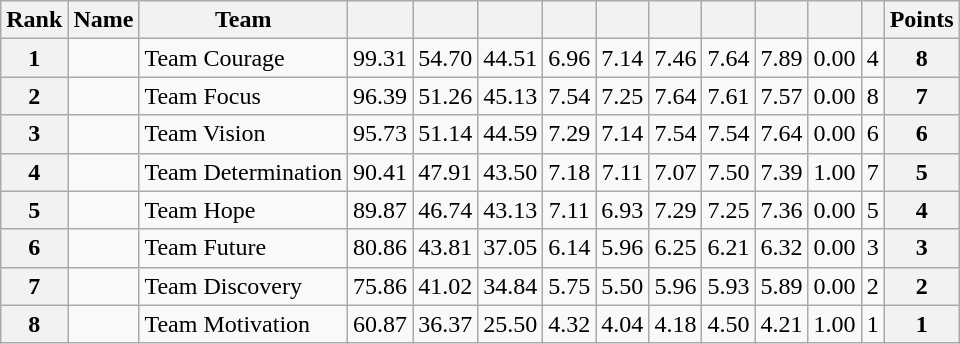<table class="wikitable sortable" style="text-align:center">
<tr>
<th>Rank</th>
<th>Name</th>
<th>Team</th>
<th></th>
<th></th>
<th></th>
<th></th>
<th></th>
<th></th>
<th></th>
<th></th>
<th></th>
<th></th>
<th>Points</th>
</tr>
<tr>
<th>1</th>
<td align=left></td>
<td align=left>Team Courage</td>
<td>99.31</td>
<td>54.70</td>
<td>44.51</td>
<td>6.96</td>
<td>7.14</td>
<td>7.46</td>
<td>7.64</td>
<td>7.89</td>
<td>0.00</td>
<td>4</td>
<th>8</th>
</tr>
<tr>
<th>2</th>
<td align=left></td>
<td align=left>Team Focus</td>
<td>96.39</td>
<td>51.26</td>
<td>45.13</td>
<td>7.54</td>
<td>7.25</td>
<td>7.64</td>
<td>7.61</td>
<td>7.57</td>
<td>0.00</td>
<td>8</td>
<th>7</th>
</tr>
<tr>
<th>3</th>
<td align=left></td>
<td align=left>Team Vision</td>
<td>95.73</td>
<td>51.14</td>
<td>44.59</td>
<td>7.29</td>
<td>7.14</td>
<td>7.54</td>
<td>7.54</td>
<td>7.64</td>
<td>0.00</td>
<td>6</td>
<th>6</th>
</tr>
<tr>
<th>4</th>
<td align=left></td>
<td align=left>Team Determination</td>
<td>90.41</td>
<td>47.91</td>
<td>43.50</td>
<td>7.18</td>
<td>7.11</td>
<td>7.07</td>
<td>7.50</td>
<td>7.39</td>
<td>1.00</td>
<td>7</td>
<th>5</th>
</tr>
<tr>
<th>5</th>
<td align=left></td>
<td align=left>Team Hope</td>
<td>89.87</td>
<td>46.74</td>
<td>43.13</td>
<td>7.11</td>
<td>6.93</td>
<td>7.29</td>
<td>7.25</td>
<td>7.36</td>
<td>0.00</td>
<td>5</td>
<th>4</th>
</tr>
<tr>
<th>6</th>
<td align=left></td>
<td align=left>Team Future</td>
<td>80.86</td>
<td>43.81</td>
<td>37.05</td>
<td>6.14</td>
<td>5.96</td>
<td>6.25</td>
<td>6.21</td>
<td>6.32</td>
<td>0.00</td>
<td>3</td>
<th>3</th>
</tr>
<tr>
<th>7</th>
<td align=left></td>
<td align=left>Team Discovery</td>
<td>75.86</td>
<td>41.02</td>
<td>34.84</td>
<td>5.75</td>
<td>5.50</td>
<td>5.96</td>
<td>5.93</td>
<td>5.89</td>
<td>0.00</td>
<td>2</td>
<th>2</th>
</tr>
<tr>
<th>8</th>
<td align=left></td>
<td align=left>Team Motivation</td>
<td>60.87</td>
<td>36.37</td>
<td>25.50</td>
<td>4.32</td>
<td>4.04</td>
<td>4.18</td>
<td>4.50</td>
<td>4.21</td>
<td>1.00</td>
<td>1</td>
<th>1</th>
</tr>
</table>
